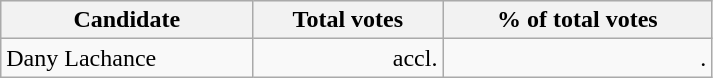<table style="width:475px;" class="wikitable">
<tr bgcolor="#EEEEEE">
<th align="left">Candidate</th>
<th align="right">Total votes</th>
<th align="right">% of total votes</th>
</tr>
<tr>
<td align="left">Dany Lachance</td>
<td align="right">accl.</td>
<td align="right">.</td>
</tr>
</table>
